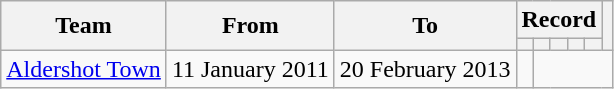<table class=wikitable style="text-align: center">
<tr>
<th rowspan=2>Team</th>
<th rowspan=2>From</th>
<th rowspan=2>To</th>
<th colspan=5>Record</th>
<th rowspan=2></th>
</tr>
<tr>
<th></th>
<th></th>
<th></th>
<th></th>
<th></th>
</tr>
<tr>
<td align=left><a href='#'>Aldershot Town</a></td>
<td align=left>11 January 2011</td>
<td align=left>20 February 2013<br></td>
<td></td>
</tr>
</table>
